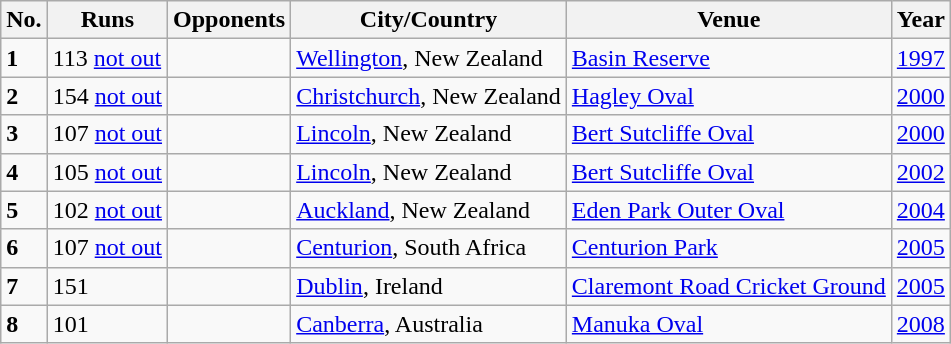<table class="wikitable">
<tr>
<th>No.</th>
<th>Runs</th>
<th>Opponents</th>
<th>City/Country</th>
<th>Venue</th>
<th>Year</th>
</tr>
<tr>
<td><strong>1</strong></td>
<td>113 <a href='#'>not out</a></td>
<td></td>
<td><a href='#'>Wellington</a>, New Zealand</td>
<td><a href='#'>Basin Reserve</a></td>
<td><a href='#'>1997</a></td>
</tr>
<tr>
<td><strong>2</strong></td>
<td>154 <a href='#'>not out</a></td>
<td></td>
<td><a href='#'>Christchurch</a>, New Zealand</td>
<td><a href='#'>Hagley Oval</a></td>
<td><a href='#'>2000</a></td>
</tr>
<tr>
<td><strong>3</strong></td>
<td>107 <a href='#'>not out</a></td>
<td></td>
<td><a href='#'>Lincoln</a>, New Zealand</td>
<td><a href='#'>Bert Sutcliffe Oval</a></td>
<td><a href='#'>2000</a></td>
</tr>
<tr>
<td><strong>4</strong></td>
<td>105 <a href='#'>not out</a></td>
<td></td>
<td><a href='#'>Lincoln</a>, New Zealand</td>
<td><a href='#'>Bert Sutcliffe Oval</a></td>
<td><a href='#'>2002</a></td>
</tr>
<tr>
<td><strong>5</strong></td>
<td>102 <a href='#'>not out</a></td>
<td></td>
<td><a href='#'>Auckland</a>, New Zealand</td>
<td><a href='#'>Eden Park Outer Oval</a></td>
<td><a href='#'>2004</a></td>
</tr>
<tr>
<td><strong>6</strong></td>
<td>107 <a href='#'>not out</a></td>
<td></td>
<td><a href='#'>Centurion</a>, South Africa</td>
<td><a href='#'>Centurion Park</a></td>
<td><a href='#'>2005</a></td>
</tr>
<tr>
<td><strong>7</strong></td>
<td>151</td>
<td></td>
<td><a href='#'>Dublin</a>, Ireland</td>
<td><a href='#'>Claremont Road Cricket Ground</a></td>
<td><a href='#'>2005</a></td>
</tr>
<tr>
<td><strong>8</strong></td>
<td>101</td>
<td></td>
<td><a href='#'>Canberra</a>, Australia</td>
<td><a href='#'>Manuka Oval</a></td>
<td><a href='#'>2008</a></td>
</tr>
</table>
